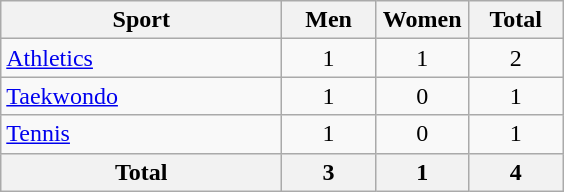<table class="wikitable sortable" style="text-align:center;">
<tr>
<th width=180>Sport</th>
<th width=55>Men</th>
<th width=55>Women</th>
<th width=55>Total</th>
</tr>
<tr>
<td align=left><a href='#'>Athletics</a></td>
<td>1</td>
<td>1</td>
<td>2</td>
</tr>
<tr>
<td align=left><a href='#'>Taekwondo</a></td>
<td>1</td>
<td>0</td>
<td>1</td>
</tr>
<tr>
<td align=left><a href='#'>Tennis</a></td>
<td>1</td>
<td>0</td>
<td>1</td>
</tr>
<tr>
<th>Total</th>
<th>3</th>
<th>1</th>
<th>4</th>
</tr>
</table>
